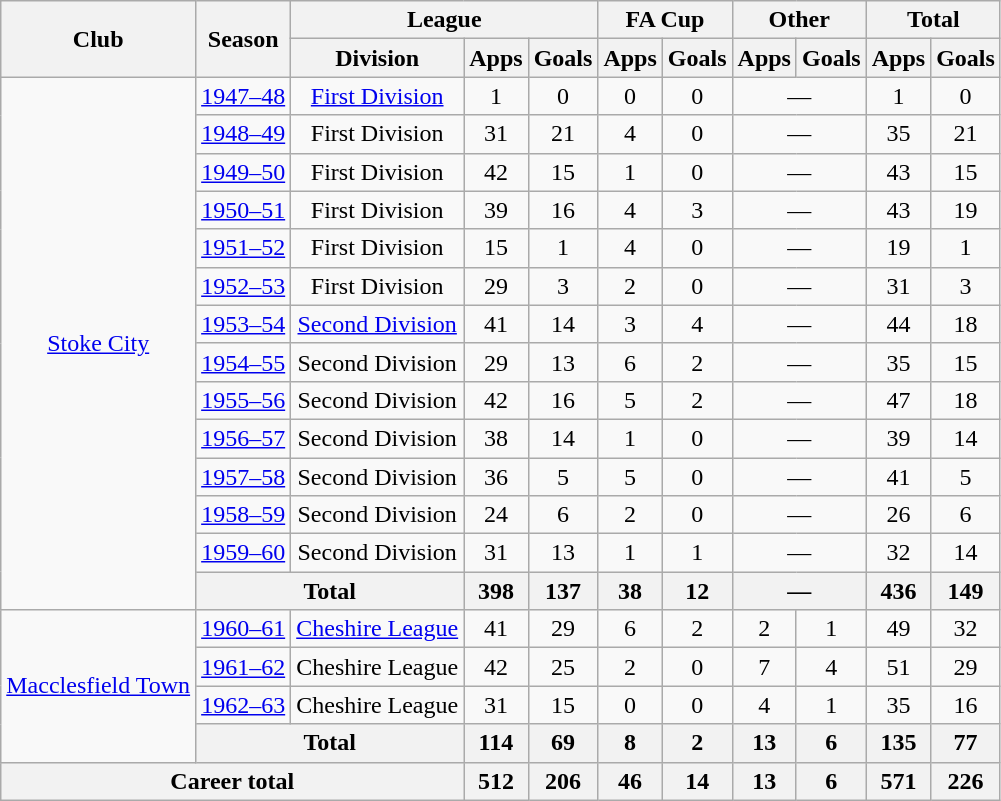<table class="wikitable" style="text-align: center;">
<tr>
<th rowspan="2">Club</th>
<th rowspan="2">Season</th>
<th colspan="3">League</th>
<th colspan="2">FA Cup</th>
<th colspan="2">Other</th>
<th colspan="2">Total</th>
</tr>
<tr>
<th>Division</th>
<th>Apps</th>
<th>Goals</th>
<th>Apps</th>
<th>Goals</th>
<th>Apps</th>
<th>Goals</th>
<th>Apps</th>
<th>Goals</th>
</tr>
<tr>
<td rowspan="14"><a href='#'>Stoke City</a></td>
<td><a href='#'>1947–48</a></td>
<td><a href='#'>First Division</a></td>
<td>1</td>
<td>0</td>
<td>0</td>
<td>0</td>
<td colspan="2">—</td>
<td>1</td>
<td>0</td>
</tr>
<tr>
<td><a href='#'>1948–49</a></td>
<td>First Division</td>
<td>31</td>
<td>21</td>
<td>4</td>
<td>0</td>
<td colspan="2">—</td>
<td>35</td>
<td>21</td>
</tr>
<tr>
<td><a href='#'>1949–50</a></td>
<td>First Division</td>
<td>42</td>
<td>15</td>
<td>1</td>
<td>0</td>
<td colspan="2">—</td>
<td>43</td>
<td>15</td>
</tr>
<tr>
<td><a href='#'>1950–51</a></td>
<td>First Division</td>
<td>39</td>
<td>16</td>
<td>4</td>
<td>3</td>
<td colspan="2">—</td>
<td>43</td>
<td>19</td>
</tr>
<tr>
<td><a href='#'>1951–52</a></td>
<td>First Division</td>
<td>15</td>
<td>1</td>
<td>4</td>
<td>0</td>
<td colspan="2">—</td>
<td>19</td>
<td>1</td>
</tr>
<tr>
<td><a href='#'>1952–53</a></td>
<td>First Division</td>
<td>29</td>
<td>3</td>
<td>2</td>
<td>0</td>
<td colspan="2">—</td>
<td>31</td>
<td>3</td>
</tr>
<tr>
<td><a href='#'>1953–54</a></td>
<td><a href='#'>Second Division</a></td>
<td>41</td>
<td>14</td>
<td>3</td>
<td>4</td>
<td colspan="2">—</td>
<td>44</td>
<td>18</td>
</tr>
<tr>
<td><a href='#'>1954–55</a></td>
<td>Second Division</td>
<td>29</td>
<td>13</td>
<td>6</td>
<td>2</td>
<td colspan="2">—</td>
<td>35</td>
<td>15</td>
</tr>
<tr>
<td><a href='#'>1955–56</a></td>
<td>Second Division</td>
<td>42</td>
<td>16</td>
<td>5</td>
<td>2</td>
<td colspan="2">—</td>
<td>47</td>
<td>18</td>
</tr>
<tr>
<td><a href='#'>1956–57</a></td>
<td>Second Division</td>
<td>38</td>
<td>14</td>
<td>1</td>
<td>0</td>
<td colspan="2">—</td>
<td>39</td>
<td>14</td>
</tr>
<tr>
<td><a href='#'>1957–58</a></td>
<td>Second Division</td>
<td>36</td>
<td>5</td>
<td>5</td>
<td>0</td>
<td colspan="2">—</td>
<td>41</td>
<td>5</td>
</tr>
<tr>
<td><a href='#'>1958–59</a></td>
<td>Second Division</td>
<td>24</td>
<td>6</td>
<td>2</td>
<td>0</td>
<td colspan="2">—</td>
<td>26</td>
<td>6</td>
</tr>
<tr>
<td><a href='#'>1959–60</a></td>
<td>Second Division</td>
<td>31</td>
<td>13</td>
<td>1</td>
<td>1</td>
<td colspan="2">—</td>
<td>32</td>
<td>14</td>
</tr>
<tr>
<th colspan="2">Total</th>
<th>398</th>
<th>137</th>
<th>38</th>
<th>12</th>
<th colspan="2">—</th>
<th>436</th>
<th>149</th>
</tr>
<tr>
<td rowspan="4"><a href='#'>Macclesfield Town</a></td>
<td><a href='#'>1960–61</a></td>
<td><a href='#'>Cheshire League</a></td>
<td>41</td>
<td>29</td>
<td>6</td>
<td>2</td>
<td>2</td>
<td>1</td>
<td>49</td>
<td>32</td>
</tr>
<tr>
<td><a href='#'>1961–62</a></td>
<td>Cheshire League</td>
<td>42</td>
<td>25</td>
<td>2</td>
<td>0</td>
<td>7</td>
<td>4</td>
<td>51</td>
<td>29</td>
</tr>
<tr>
<td><a href='#'>1962–63</a></td>
<td>Cheshire League</td>
<td>31</td>
<td>15</td>
<td>0</td>
<td>0</td>
<td>4</td>
<td>1</td>
<td>35</td>
<td>16</td>
</tr>
<tr>
<th colspan="2">Total</th>
<th>114</th>
<th>69</th>
<th>8</th>
<th>2</th>
<th>13</th>
<th>6</th>
<th>135</th>
<th>77</th>
</tr>
<tr>
<th colspan="3">Career total</th>
<th>512</th>
<th>206</th>
<th>46</th>
<th>14</th>
<th>13</th>
<th>6</th>
<th>571</th>
<th>226</th>
</tr>
</table>
